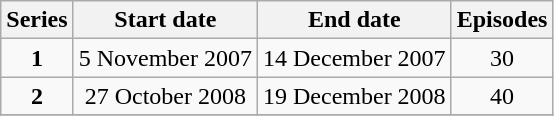<table class="wikitable" style="text-align:center;">
<tr>
<th>Series</th>
<th>Start date</th>
<th>End date</th>
<th>Episodes</th>
</tr>
<tr>
<td><strong>1</strong></td>
<td>5 November 2007</td>
<td>14 December 2007</td>
<td>30</td>
</tr>
<tr>
<td><strong>2</strong></td>
<td>27 October 2008</td>
<td>19 December 2008</td>
<td>40</td>
</tr>
<tr>
</tr>
</table>
